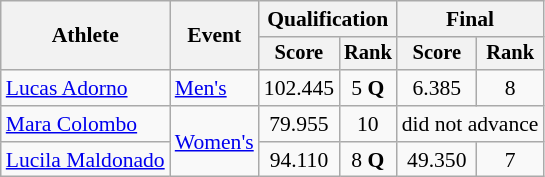<table class="wikitable" style="font-size:90%;text-align:center">
<tr>
<th rowspan=2>Athlete</th>
<th rowspan=2>Event</th>
<th colspan=2>Qualification</th>
<th colspan=2>Final</th>
</tr>
<tr style=font-size:95%>
<th>Score</th>
<th>Rank</th>
<th>Score</th>
<th>Rank</th>
</tr>
<tr>
<td style="text-align:left"><a href='#'>Lucas Adorno</a></td>
<td style="text-align:left"><a href='#'>Men's</a></td>
<td>102.445</td>
<td>5 <strong>Q</strong></td>
<td>6.385</td>
<td>8</td>
</tr>
<tr>
<td style="text-align:left"><a href='#'>Mara Colombo</a></td>
<td style="text-align:left" rowspan=2><a href='#'>Women's</a></td>
<td>79.955</td>
<td>10</td>
<td colspan=2>did not advance</td>
</tr>
<tr>
<td style="text-align:left"><a href='#'>Lucila Maldonado</a></td>
<td>94.110</td>
<td>8 <strong>Q</strong></td>
<td>49.350</td>
<td>7</td>
</tr>
</table>
